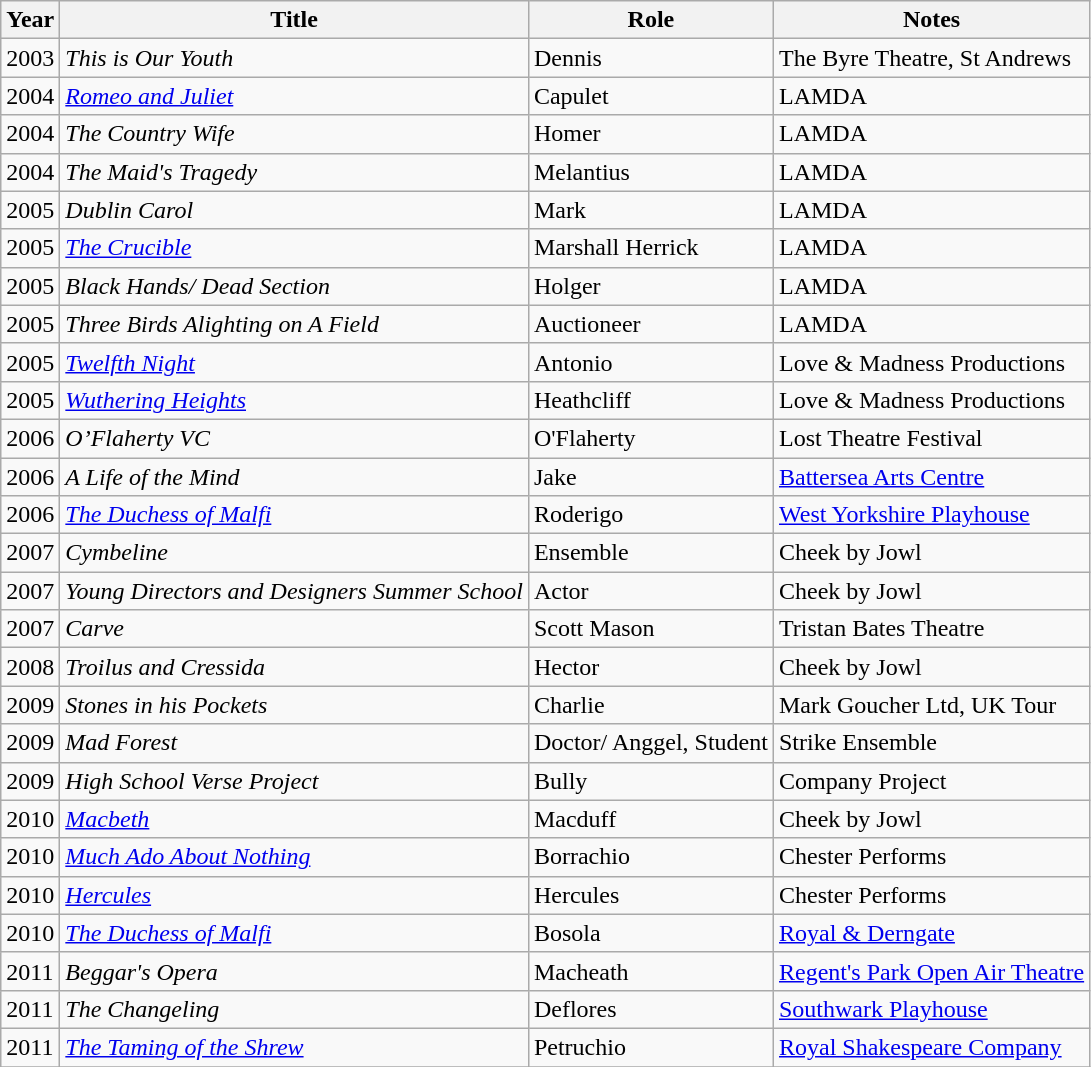<table class="wikitable sortable">
<tr>
<th>Year</th>
<th>Title</th>
<th>Role</th>
<th class="unsortable">Notes</th>
</tr>
<tr>
<td>2003</td>
<td><em>This is Our Youth</em></td>
<td>Dennis</td>
<td>The Byre Theatre, St Andrews</td>
</tr>
<tr>
<td>2004</td>
<td><em><a href='#'>Romeo and Juliet</a></em></td>
<td>Capulet</td>
<td>LAMDA</td>
</tr>
<tr>
<td>2004</td>
<td><em>The Country Wife</em></td>
<td>Homer</td>
<td>LAMDA</td>
</tr>
<tr>
<td>2004</td>
<td><em>The Maid's Tragedy</em></td>
<td>Melantius</td>
<td>LAMDA</td>
</tr>
<tr>
<td>2005</td>
<td><em>Dublin Carol</em></td>
<td>Mark</td>
<td>LAMDA</td>
</tr>
<tr>
<td>2005</td>
<td><em><a href='#'>The Crucible</a></em></td>
<td>Marshall Herrick</td>
<td>LAMDA</td>
</tr>
<tr>
<td>2005</td>
<td><em>Black Hands/ Dead Section</em></td>
<td>Holger</td>
<td>LAMDA</td>
</tr>
<tr>
<td>2005</td>
<td><em>Three Birds Alighting on A Field</em></td>
<td>Auctioneer</td>
<td>LAMDA</td>
</tr>
<tr>
<td>2005</td>
<td><em><a href='#'>Twelfth Night</a></em></td>
<td>Antonio</td>
<td>Love & Madness Productions</td>
</tr>
<tr>
<td>2005</td>
<td><em><a href='#'>Wuthering Heights</a></em></td>
<td>Heathcliff</td>
<td>Love & Madness Productions</td>
</tr>
<tr>
<td>2006</td>
<td><em>O’Flaherty VC</em></td>
<td>O'Flaherty</td>
<td>Lost Theatre Festival</td>
</tr>
<tr>
<td>2006</td>
<td><em>A Life of the Mind</em></td>
<td>Jake</td>
<td><a href='#'>Battersea Arts Centre</a></td>
</tr>
<tr>
<td>2006</td>
<td><em><a href='#'>The Duchess of Malfi</a></em></td>
<td>Roderigo</td>
<td><a href='#'>West Yorkshire Playhouse</a></td>
</tr>
<tr>
<td>2007</td>
<td><em>Cymbeline</em></td>
<td>Ensemble</td>
<td>Cheek by Jowl</td>
</tr>
<tr>
<td>2007</td>
<td><em>Young Directors and Designers Summer School</em></td>
<td>Actor</td>
<td>Cheek by Jowl</td>
</tr>
<tr>
<td>2007</td>
<td><em>Carve</em></td>
<td>Scott Mason</td>
<td>Tristan Bates Theatre</td>
</tr>
<tr>
<td>2008</td>
<td><em>Troilus and Cressida</em></td>
<td>Hector</td>
<td>Cheek by Jowl</td>
</tr>
<tr>
<td>2009</td>
<td><em>Stones in his Pockets</em></td>
<td>Charlie</td>
<td>Mark Goucher Ltd, UK Tour</td>
</tr>
<tr>
<td>2009</td>
<td><em>Mad Forest</em></td>
<td>Doctor/ Anggel, Student</td>
<td>Strike Ensemble</td>
</tr>
<tr>
<td>2009</td>
<td><em>High School Verse Project</em></td>
<td>Bully</td>
<td>Company Project</td>
</tr>
<tr>
<td>2010</td>
<td><em><a href='#'>Macbeth</a></em></td>
<td>Macduff</td>
<td>Cheek by Jowl</td>
</tr>
<tr>
<td>2010</td>
<td><em><a href='#'>Much Ado About Nothing</a></em></td>
<td>Borrachio</td>
<td>Chester Performs</td>
</tr>
<tr>
<td>2010</td>
<td><em><a href='#'>Hercules</a></em></td>
<td>Hercules</td>
<td>Chester Performs</td>
</tr>
<tr>
<td>2010</td>
<td><em><a href='#'>The Duchess of Malfi</a></em></td>
<td>Bosola</td>
<td><a href='#'>Royal & Derngate</a></td>
</tr>
<tr>
<td>2011</td>
<td><em>Beggar's Opera</em></td>
<td>Macheath</td>
<td><a href='#'>Regent's Park Open Air Theatre</a></td>
</tr>
<tr>
<td>2011</td>
<td><em>The Changeling</em></td>
<td>Deflores</td>
<td><a href='#'>Southwark Playhouse</a></td>
</tr>
<tr>
<td>2011</td>
<td><em><a href='#'>The Taming of the Shrew</a></em></td>
<td>Petruchio</td>
<td><a href='#'>Royal Shakespeare Company</a></td>
</tr>
<tr>
</tr>
</table>
